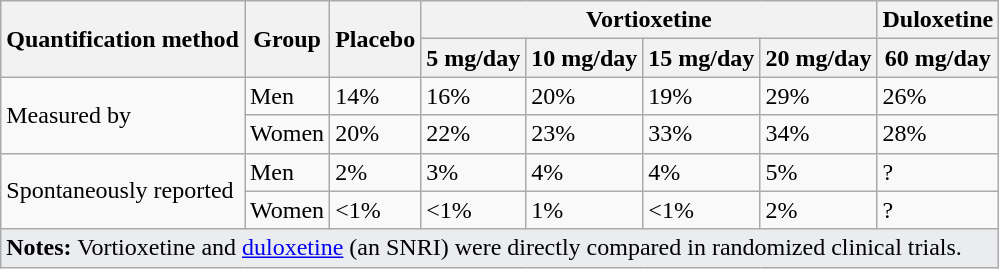<table class="wikitable">
<tr>
<th rowspan="2">Quantification method</th>
<th rowspan="2">Group</th>
<th rowspan="2">Placebo</th>
<th colspan="4">Vortioxetine</th>
<th>Duloxetine</th>
</tr>
<tr>
<th>5 mg/day</th>
<th>10 mg/day</th>
<th>15 mg/day</th>
<th>20 mg/day</th>
<th>60 mg/day</th>
</tr>
<tr>
<td rowspan="2">Measured by </td>
<td>Men</td>
<td>14%</td>
<td>16%</td>
<td>20%</td>
<td>19%</td>
<td>29%</td>
<td>26%</td>
</tr>
<tr>
<td>Women</td>
<td>20%</td>
<td>22%</td>
<td>23%</td>
<td>33%</td>
<td>34%</td>
<td>28%</td>
</tr>
<tr>
<td rowspan="2">Spontaneously reported</td>
<td>Men</td>
<td>2%</td>
<td>3%</td>
<td>4%</td>
<td>4%</td>
<td>5%</td>
<td>?</td>
</tr>
<tr>
<td>Women</td>
<td><1%</td>
<td><1%</td>
<td>1%</td>
<td><1%</td>
<td>2%</td>
<td>?</td>
</tr>
<tr>
<td colspan="8" style="width: 1px; background-color:#eaecf0;"><strong>Notes:</strong> Vortioxetine and <a href='#'>duloxetine</a> (an SNRI) were directly compared in randomized clinical trials.</td>
</tr>
</table>
